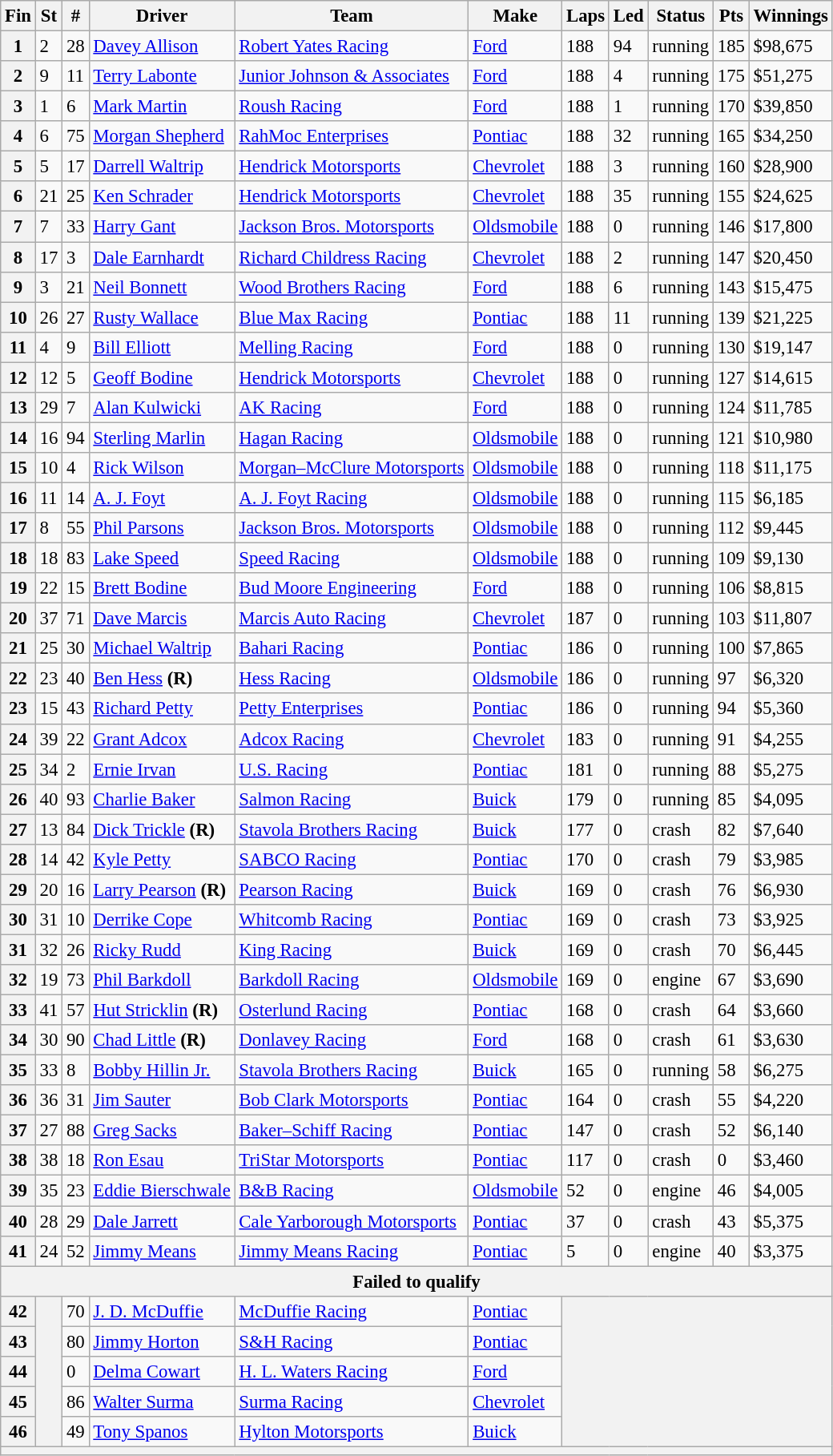<table class="wikitable" style="font-size:95%">
<tr>
<th>Fin</th>
<th>St</th>
<th>#</th>
<th>Driver</th>
<th>Team</th>
<th>Make</th>
<th>Laps</th>
<th>Led</th>
<th>Status</th>
<th>Pts</th>
<th>Winnings</th>
</tr>
<tr>
<th>1</th>
<td>2</td>
<td>28</td>
<td><a href='#'>Davey Allison</a></td>
<td><a href='#'>Robert Yates Racing</a></td>
<td><a href='#'>Ford</a></td>
<td>188</td>
<td>94</td>
<td>running</td>
<td>185</td>
<td>$98,675</td>
</tr>
<tr>
<th>2</th>
<td>9</td>
<td>11</td>
<td><a href='#'>Terry Labonte</a></td>
<td><a href='#'>Junior Johnson & Associates</a></td>
<td><a href='#'>Ford</a></td>
<td>188</td>
<td>4</td>
<td>running</td>
<td>175</td>
<td>$51,275</td>
</tr>
<tr>
<th>3</th>
<td>1</td>
<td>6</td>
<td><a href='#'>Mark Martin</a></td>
<td><a href='#'>Roush Racing</a></td>
<td><a href='#'>Ford</a></td>
<td>188</td>
<td>1</td>
<td>running</td>
<td>170</td>
<td>$39,850</td>
</tr>
<tr>
<th>4</th>
<td>6</td>
<td>75</td>
<td><a href='#'>Morgan Shepherd</a></td>
<td><a href='#'>RahMoc Enterprises</a></td>
<td><a href='#'>Pontiac</a></td>
<td>188</td>
<td>32</td>
<td>running</td>
<td>165</td>
<td>$34,250</td>
</tr>
<tr>
<th>5</th>
<td>5</td>
<td>17</td>
<td><a href='#'>Darrell Waltrip</a></td>
<td><a href='#'>Hendrick Motorsports</a></td>
<td><a href='#'>Chevrolet</a></td>
<td>188</td>
<td>3</td>
<td>running</td>
<td>160</td>
<td>$28,900</td>
</tr>
<tr>
<th>6</th>
<td>21</td>
<td>25</td>
<td><a href='#'>Ken Schrader</a></td>
<td><a href='#'>Hendrick Motorsports</a></td>
<td><a href='#'>Chevrolet</a></td>
<td>188</td>
<td>35</td>
<td>running</td>
<td>155</td>
<td>$24,625</td>
</tr>
<tr>
<th>7</th>
<td>7</td>
<td>33</td>
<td><a href='#'>Harry Gant</a></td>
<td><a href='#'>Jackson Bros. Motorsports</a></td>
<td><a href='#'>Oldsmobile</a></td>
<td>188</td>
<td>0</td>
<td>running</td>
<td>146</td>
<td>$17,800</td>
</tr>
<tr>
<th>8</th>
<td>17</td>
<td>3</td>
<td><a href='#'>Dale Earnhardt</a></td>
<td><a href='#'>Richard Childress Racing</a></td>
<td><a href='#'>Chevrolet</a></td>
<td>188</td>
<td>2</td>
<td>running</td>
<td>147</td>
<td>$20,450</td>
</tr>
<tr>
<th>9</th>
<td>3</td>
<td>21</td>
<td><a href='#'>Neil Bonnett</a></td>
<td><a href='#'>Wood Brothers Racing</a></td>
<td><a href='#'>Ford</a></td>
<td>188</td>
<td>6</td>
<td>running</td>
<td>143</td>
<td>$15,475</td>
</tr>
<tr>
<th>10</th>
<td>26</td>
<td>27</td>
<td><a href='#'>Rusty Wallace</a></td>
<td><a href='#'>Blue Max Racing</a></td>
<td><a href='#'>Pontiac</a></td>
<td>188</td>
<td>11</td>
<td>running</td>
<td>139</td>
<td>$21,225</td>
</tr>
<tr>
<th>11</th>
<td>4</td>
<td>9</td>
<td><a href='#'>Bill Elliott</a></td>
<td><a href='#'>Melling Racing</a></td>
<td><a href='#'>Ford</a></td>
<td>188</td>
<td>0</td>
<td>running</td>
<td>130</td>
<td>$19,147</td>
</tr>
<tr>
<th>12</th>
<td>12</td>
<td>5</td>
<td><a href='#'>Geoff Bodine</a></td>
<td><a href='#'>Hendrick Motorsports</a></td>
<td><a href='#'>Chevrolet</a></td>
<td>188</td>
<td>0</td>
<td>running</td>
<td>127</td>
<td>$14,615</td>
</tr>
<tr>
<th>13</th>
<td>29</td>
<td>7</td>
<td><a href='#'>Alan Kulwicki</a></td>
<td><a href='#'>AK Racing</a></td>
<td><a href='#'>Ford</a></td>
<td>188</td>
<td>0</td>
<td>running</td>
<td>124</td>
<td>$11,785</td>
</tr>
<tr>
<th>14</th>
<td>16</td>
<td>94</td>
<td><a href='#'>Sterling Marlin</a></td>
<td><a href='#'>Hagan Racing</a></td>
<td><a href='#'>Oldsmobile</a></td>
<td>188</td>
<td>0</td>
<td>running</td>
<td>121</td>
<td>$10,980</td>
</tr>
<tr>
<th>15</th>
<td>10</td>
<td>4</td>
<td><a href='#'>Rick Wilson</a></td>
<td><a href='#'>Morgan–McClure Motorsports</a></td>
<td><a href='#'>Oldsmobile</a></td>
<td>188</td>
<td>0</td>
<td>running</td>
<td>118</td>
<td>$11,175</td>
</tr>
<tr>
<th>16</th>
<td>11</td>
<td>14</td>
<td><a href='#'>A. J. Foyt</a></td>
<td><a href='#'>A. J. Foyt Racing</a></td>
<td><a href='#'>Oldsmobile</a></td>
<td>188</td>
<td>0</td>
<td>running</td>
<td>115</td>
<td>$6,185</td>
</tr>
<tr>
<th>17</th>
<td>8</td>
<td>55</td>
<td><a href='#'>Phil Parsons</a></td>
<td><a href='#'>Jackson Bros. Motorsports</a></td>
<td><a href='#'>Oldsmobile</a></td>
<td>188</td>
<td>0</td>
<td>running</td>
<td>112</td>
<td>$9,445</td>
</tr>
<tr>
<th>18</th>
<td>18</td>
<td>83</td>
<td><a href='#'>Lake Speed</a></td>
<td><a href='#'>Speed Racing</a></td>
<td><a href='#'>Oldsmobile</a></td>
<td>188</td>
<td>0</td>
<td>running</td>
<td>109</td>
<td>$9,130</td>
</tr>
<tr>
<th>19</th>
<td>22</td>
<td>15</td>
<td><a href='#'>Brett Bodine</a></td>
<td><a href='#'>Bud Moore Engineering</a></td>
<td><a href='#'>Ford</a></td>
<td>188</td>
<td>0</td>
<td>running</td>
<td>106</td>
<td>$8,815</td>
</tr>
<tr>
<th>20</th>
<td>37</td>
<td>71</td>
<td><a href='#'>Dave Marcis</a></td>
<td><a href='#'>Marcis Auto Racing</a></td>
<td><a href='#'>Chevrolet</a></td>
<td>187</td>
<td>0</td>
<td>running</td>
<td>103</td>
<td>$11,807</td>
</tr>
<tr>
<th>21</th>
<td>25</td>
<td>30</td>
<td><a href='#'>Michael Waltrip</a></td>
<td><a href='#'>Bahari Racing</a></td>
<td><a href='#'>Pontiac</a></td>
<td>186</td>
<td>0</td>
<td>running</td>
<td>100</td>
<td>$7,865</td>
</tr>
<tr>
<th>22</th>
<td>23</td>
<td>40</td>
<td><a href='#'>Ben Hess</a> <strong>(R)</strong></td>
<td><a href='#'>Hess Racing</a></td>
<td><a href='#'>Oldsmobile</a></td>
<td>186</td>
<td>0</td>
<td>running</td>
<td>97</td>
<td>$6,320</td>
</tr>
<tr>
<th>23</th>
<td>15</td>
<td>43</td>
<td><a href='#'>Richard Petty</a></td>
<td><a href='#'>Petty Enterprises</a></td>
<td><a href='#'>Pontiac</a></td>
<td>186</td>
<td>0</td>
<td>running</td>
<td>94</td>
<td>$5,360</td>
</tr>
<tr>
<th>24</th>
<td>39</td>
<td>22</td>
<td><a href='#'>Grant Adcox</a></td>
<td><a href='#'>Adcox Racing</a></td>
<td><a href='#'>Chevrolet</a></td>
<td>183</td>
<td>0</td>
<td>running</td>
<td>91</td>
<td>$4,255</td>
</tr>
<tr>
<th>25</th>
<td>34</td>
<td>2</td>
<td><a href='#'>Ernie Irvan</a></td>
<td><a href='#'>U.S. Racing</a></td>
<td><a href='#'>Pontiac</a></td>
<td>181</td>
<td>0</td>
<td>running</td>
<td>88</td>
<td>$5,275</td>
</tr>
<tr>
<th>26</th>
<td>40</td>
<td>93</td>
<td><a href='#'>Charlie Baker</a></td>
<td><a href='#'>Salmon Racing</a></td>
<td><a href='#'>Buick</a></td>
<td>179</td>
<td>0</td>
<td>running</td>
<td>85</td>
<td>$4,095</td>
</tr>
<tr>
<th>27</th>
<td>13</td>
<td>84</td>
<td><a href='#'>Dick Trickle</a> <strong>(R)</strong></td>
<td><a href='#'>Stavola Brothers Racing</a></td>
<td><a href='#'>Buick</a></td>
<td>177</td>
<td>0</td>
<td>crash</td>
<td>82</td>
<td>$7,640</td>
</tr>
<tr>
<th>28</th>
<td>14</td>
<td>42</td>
<td><a href='#'>Kyle Petty</a></td>
<td><a href='#'>SABCO Racing</a></td>
<td><a href='#'>Pontiac</a></td>
<td>170</td>
<td>0</td>
<td>crash</td>
<td>79</td>
<td>$3,985</td>
</tr>
<tr>
<th>29</th>
<td>20</td>
<td>16</td>
<td><a href='#'>Larry Pearson</a> <strong>(R)</strong></td>
<td><a href='#'>Pearson Racing</a></td>
<td><a href='#'>Buick</a></td>
<td>169</td>
<td>0</td>
<td>crash</td>
<td>76</td>
<td>$6,930</td>
</tr>
<tr>
<th>30</th>
<td>31</td>
<td>10</td>
<td><a href='#'>Derrike Cope</a></td>
<td><a href='#'>Whitcomb Racing</a></td>
<td><a href='#'>Pontiac</a></td>
<td>169</td>
<td>0</td>
<td>crash</td>
<td>73</td>
<td>$3,925</td>
</tr>
<tr>
<th>31</th>
<td>32</td>
<td>26</td>
<td><a href='#'>Ricky Rudd</a></td>
<td><a href='#'>King Racing</a></td>
<td><a href='#'>Buick</a></td>
<td>169</td>
<td>0</td>
<td>crash</td>
<td>70</td>
<td>$6,445</td>
</tr>
<tr>
<th>32</th>
<td>19</td>
<td>73</td>
<td><a href='#'>Phil Barkdoll</a></td>
<td><a href='#'>Barkdoll Racing</a></td>
<td><a href='#'>Oldsmobile</a></td>
<td>169</td>
<td>0</td>
<td>engine</td>
<td>67</td>
<td>$3,690</td>
</tr>
<tr>
<th>33</th>
<td>41</td>
<td>57</td>
<td><a href='#'>Hut Stricklin</a> <strong>(R)</strong></td>
<td><a href='#'>Osterlund Racing</a></td>
<td><a href='#'>Pontiac</a></td>
<td>168</td>
<td>0</td>
<td>crash</td>
<td>64</td>
<td>$3,660</td>
</tr>
<tr>
<th>34</th>
<td>30</td>
<td>90</td>
<td><a href='#'>Chad Little</a> <strong>(R)</strong></td>
<td><a href='#'>Donlavey Racing</a></td>
<td><a href='#'>Ford</a></td>
<td>168</td>
<td>0</td>
<td>crash</td>
<td>61</td>
<td>$3,630</td>
</tr>
<tr>
<th>35</th>
<td>33</td>
<td>8</td>
<td><a href='#'>Bobby Hillin Jr.</a></td>
<td><a href='#'>Stavola Brothers Racing</a></td>
<td><a href='#'>Buick</a></td>
<td>165</td>
<td>0</td>
<td>running</td>
<td>58</td>
<td>$6,275</td>
</tr>
<tr>
<th>36</th>
<td>36</td>
<td>31</td>
<td><a href='#'>Jim Sauter</a></td>
<td><a href='#'>Bob Clark Motorsports</a></td>
<td><a href='#'>Pontiac</a></td>
<td>164</td>
<td>0</td>
<td>crash</td>
<td>55</td>
<td>$4,220</td>
</tr>
<tr>
<th>37</th>
<td>27</td>
<td>88</td>
<td><a href='#'>Greg Sacks</a></td>
<td><a href='#'>Baker–Schiff Racing</a></td>
<td><a href='#'>Pontiac</a></td>
<td>147</td>
<td>0</td>
<td>crash</td>
<td>52</td>
<td>$6,140</td>
</tr>
<tr>
<th>38</th>
<td>38</td>
<td>18</td>
<td><a href='#'>Ron Esau</a></td>
<td><a href='#'>TriStar Motorsports</a></td>
<td><a href='#'>Pontiac</a></td>
<td>117</td>
<td>0</td>
<td>crash</td>
<td>0</td>
<td>$3,460</td>
</tr>
<tr>
<th>39</th>
<td>35</td>
<td>23</td>
<td><a href='#'>Eddie Bierschwale</a></td>
<td><a href='#'>B&B Racing</a></td>
<td><a href='#'>Oldsmobile</a></td>
<td>52</td>
<td>0</td>
<td>engine</td>
<td>46</td>
<td>$4,005</td>
</tr>
<tr>
<th>40</th>
<td>28</td>
<td>29</td>
<td><a href='#'>Dale Jarrett</a></td>
<td><a href='#'>Cale Yarborough Motorsports</a></td>
<td><a href='#'>Pontiac</a></td>
<td>37</td>
<td>0</td>
<td>crash</td>
<td>43</td>
<td>$5,375</td>
</tr>
<tr>
<th>41</th>
<td>24</td>
<td>52</td>
<td><a href='#'>Jimmy Means</a></td>
<td><a href='#'>Jimmy Means Racing</a></td>
<td><a href='#'>Pontiac</a></td>
<td>5</td>
<td>0</td>
<td>engine</td>
<td>40</td>
<td>$3,375</td>
</tr>
<tr>
<th colspan="11">Failed to qualify</th>
</tr>
<tr>
<th>42</th>
<th rowspan="5"></th>
<td>70</td>
<td><a href='#'>J. D. McDuffie</a></td>
<td><a href='#'>McDuffie Racing</a></td>
<td><a href='#'>Pontiac</a></td>
<th colspan="5" rowspan="5"></th>
</tr>
<tr>
<th>43</th>
<td>80</td>
<td><a href='#'>Jimmy Horton</a></td>
<td><a href='#'>S&H Racing</a></td>
<td><a href='#'>Pontiac</a></td>
</tr>
<tr>
<th>44</th>
<td>0</td>
<td><a href='#'>Delma Cowart</a></td>
<td><a href='#'>H. L. Waters Racing</a></td>
<td><a href='#'>Ford</a></td>
</tr>
<tr>
<th>45</th>
<td>86</td>
<td><a href='#'>Walter Surma</a></td>
<td><a href='#'>Surma Racing</a></td>
<td><a href='#'>Chevrolet</a></td>
</tr>
<tr>
<th>46</th>
<td>49</td>
<td><a href='#'>Tony Spanos</a></td>
<td><a href='#'>Hylton Motorsports</a></td>
<td><a href='#'>Buick</a></td>
</tr>
<tr>
<th colspan="11"></th>
</tr>
</table>
